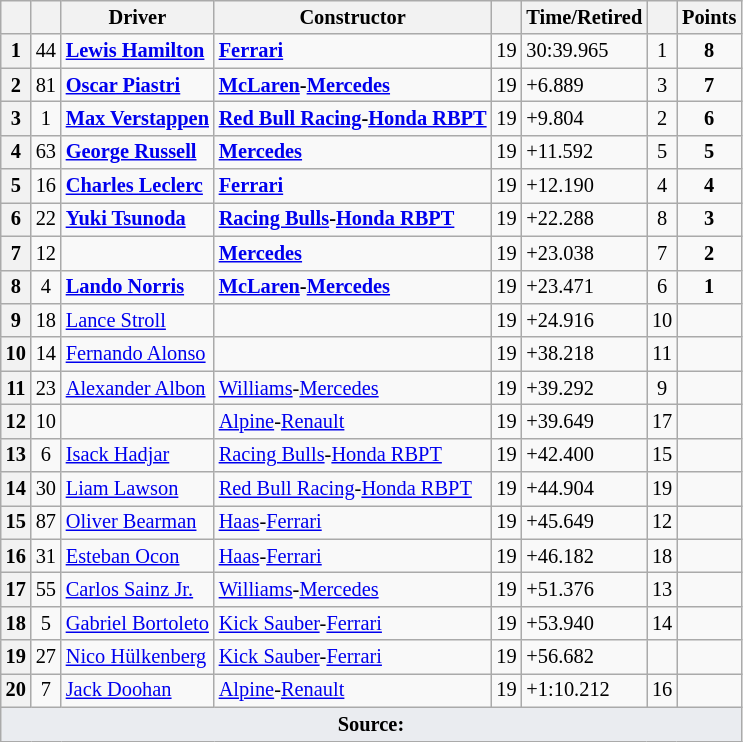<table class="wikitable sortable" style="font-size: 85%;">
<tr>
<th scope="col"></th>
<th scope="col"></th>
<th scope="col">Driver</th>
<th scope="col">Constructor</th>
<th scope="col" class="unsortable"></th>
<th scope="col" class="unsortable">Time/Retired</th>
<th scope="col"></th>
<th scope="col">Points</th>
</tr>
<tr>
<th>1</th>
<td align=center>44</td>
<td data-sort-value="ham"> <strong><a href='#'>Lewis Hamilton</a></strong></td>
<td><strong><a href='#'>Ferrari</a></strong></td>
<td align=center>19</td>
<td>30:39.965</td>
<td align=center>1</td>
<td align=center><strong>8</strong></td>
</tr>
<tr>
<th>2</th>
<td align=center>81</td>
<td data-sort-value="pia"> <strong><a href='#'>Oscar Piastri</a></strong></td>
<td><strong><a href='#'>McLaren</a>-<a href='#'>Mercedes</a></strong></td>
<td align=center>19</td>
<td>+6.889</td>
<td align=center>3</td>
<td align=center><strong>7</strong></td>
</tr>
<tr>
<th>3</th>
<td align="center">1</td>
<td data-sort-value="ver"> <strong><a href='#'>Max Verstappen</a></strong></td>
<td><strong><a href='#'>Red Bull Racing</a>-<a href='#'>Honda RBPT</a></strong></td>
<td align="center">19</td>
<td>+9.804</td>
<td align="center">2</td>
<td align="center"><strong>6</strong></td>
</tr>
<tr>
<th>4</th>
<td align=center>63</td>
<td data-sort-value="rus"> <strong><a href='#'>George Russell</a></strong></td>
<td><strong><a href='#'>Mercedes</a></strong></td>
<td align=center>19</td>
<td>+11.592</td>
<td align=center>5</td>
<td align=center><strong>5</strong></td>
</tr>
<tr>
<th>5</th>
<td align=center>16</td>
<td data-sort-value="lec"> <strong><a href='#'>Charles Leclerc</a></strong></td>
<td><strong><a href='#'>Ferrari</a></strong></td>
<td align=center>19</td>
<td>+12.190</td>
<td align=center>4</td>
<td align=center><strong>4</strong></td>
</tr>
<tr>
<th>6</th>
<td align=center>22</td>
<td data-sort-value="tsu"> <strong><a href='#'>Yuki Tsunoda</a></strong></td>
<td><strong><a href='#'>Racing Bulls</a>-<a href='#'>Honda RBPT</a></strong></td>
<td align=center>19</td>
<td>+22.288</td>
<td align=center>8</td>
<td align=center><strong>3</strong></td>
</tr>
<tr>
<th>7</th>
<td align=center>12</td>
<td data-sort-value="ant"></td>
<td><strong><a href='#'>Mercedes</a></strong></td>
<td align=center>19</td>
<td>+23.038</td>
<td align=center>7</td>
<td align=center><strong>2</strong></td>
</tr>
<tr>
<th>8</th>
<td align=center>4</td>
<td data-sort-value="nor"> <strong><a href='#'>Lando Norris</a></strong></td>
<td><strong><a href='#'>McLaren</a>-<a href='#'>Mercedes</a></strong></td>
<td align=center>19</td>
<td>+23.471</td>
<td align=center>6</td>
<td align=center><strong>1</strong></td>
</tr>
<tr>
<th>9</th>
<td align=center>18</td>
<td data-sort-value="str"> <a href='#'>Lance Stroll</a></td>
<td></td>
<td align=center>19</td>
<td>+24.916</td>
<td align=center>10</td>
<td></td>
</tr>
<tr>
<th>10</th>
<td align=center>14</td>
<td data-sort-value="alo"> <a href='#'>Fernando Alonso</a></td>
<td></td>
<td align=center>19</td>
<td>+38.218</td>
<td align=center>11</td>
<td></td>
</tr>
<tr>
<th>11</th>
<td align=center>23</td>
<td data-sort-value="alb"> <a href='#'>Alexander Albon</a></td>
<td><a href='#'>Williams</a>-<a href='#'>Mercedes</a></td>
<td align=center>19</td>
<td>+39.292</td>
<td align="center">9</td>
<td align=center></td>
</tr>
<tr>
<th>12</th>
<td align=center>10</td>
<td data-sort-value="gas"></td>
<td><a href='#'>Alpine</a>-<a href='#'>Renault</a></td>
<td align=center>19</td>
<td>+39.649</td>
<td align=center>17</td>
<td></td>
</tr>
<tr>
<th>13</th>
<td align=center>6</td>
<td data-sort-value="had"> <a href='#'>Isack Hadjar</a></td>
<td><a href='#'>Racing Bulls</a>-<a href='#'>Honda RBPT</a></td>
<td align=center>19</td>
<td>+42.400</td>
<td align=center>15</td>
<td></td>
</tr>
<tr>
<th>14</th>
<td align=center>30</td>
<td data-sort-value="law"> <a href='#'>Liam Lawson</a></td>
<td><a href='#'>Red Bull Racing</a>-<a href='#'>Honda RBPT</a></td>
<td align=center>19</td>
<td>+44.904</td>
<td align=center>19</td>
<td></td>
</tr>
<tr>
<th>15</th>
<td align=center>87</td>
<td data-sort-value="bea"> <a href='#'>Oliver Bearman</a></td>
<td><a href='#'>Haas</a>-<a href='#'>Ferrari</a></td>
<td align=center>19</td>
<td>+45.649</td>
<td align=center>12</td>
<td></td>
</tr>
<tr>
<th>16</th>
<td align=center>31</td>
<td data-sort-value="oco"> <a href='#'>Esteban Ocon</a></td>
<td><a href='#'>Haas</a>-<a href='#'>Ferrari</a></td>
<td align=center>19</td>
<td>+46.182</td>
<td align=center>18</td>
<td></td>
</tr>
<tr>
<th>17</th>
<td align=center>55</td>
<td data-sort-value="sai"> <a href='#'>Carlos Sainz Jr.</a></td>
<td><a href='#'>Williams</a>-<a href='#'>Mercedes</a></td>
<td align=center>19</td>
<td>+51.376</td>
<td align=center>13</td>
<td></td>
</tr>
<tr>
<th>18</th>
<td align=center>5</td>
<td data-sort-value="bor"> <a href='#'>Gabriel Bortoleto</a></td>
<td><a href='#'>Kick Sauber</a>-<a href='#'>Ferrari</a></td>
<td align=center>19</td>
<td>+53.940</td>
<td align=center>14</td>
<td></td>
</tr>
<tr>
<th>19</th>
<td align=center>27</td>
<td data-sort-value="hul"> <a href='#'>Nico Hülkenberg</a></td>
<td><a href='#'>Kick Sauber</a>-<a href='#'>Ferrari</a></td>
<td align=center>19</td>
<td>+56.682</td>
<td align=center data-sort-value="19"></td>
<td></td>
</tr>
<tr>
<th>20</th>
<td align="center">7</td>
<td data-sort-value="doo"> <a href='#'>Jack Doohan</a></td>
<td><a href='#'>Alpine</a>-<a href='#'>Renault</a></td>
<td align="center">19</td>
<td>+1:10.212</td>
<td align="center">16</td>
<td></td>
</tr>
<tr class="sortbottom">
<td colspan="8" style="background-color:#EAECF0;text-align:center"><strong>Source:</strong></td>
</tr>
</table>
